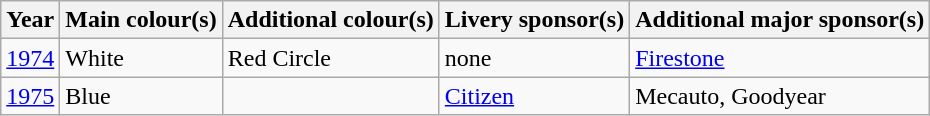<table class="wikitable">
<tr>
<th>Year</th>
<th>Main colour(s)</th>
<th>Additional colour(s)</th>
<th>Livery sponsor(s)</th>
<th>Additional major sponsor(s)</th>
</tr>
<tr>
<td><a href='#'>1974</a></td>
<td>White</td>
<td>Red Circle</td>
<td>none</td>
<td><a href='#'>Firestone</a></td>
</tr>
<tr>
<td><a href='#'>1975</a></td>
<td>Blue</td>
<td></td>
<td><a href='#'>Citizen</a></td>
<td>Mecauto, Goodyear</td>
</tr>
</table>
